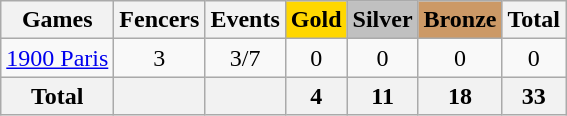<table class="wikitable sortable" style="text-align:center">
<tr>
<th>Games</th>
<th>Fencers</th>
<th>Events</th>
<th style="background:gold;">Gold</th>
<th style="background:silver;">Silver</th>
<th style="background:#c96;">Bronze</th>
<th>Total</th>
</tr>
<tr>
<td align=left><a href='#'>1900 Paris</a></td>
<td>3</td>
<td>3/7</td>
<td>0</td>
<td>0</td>
<td>0</td>
<td>0</td>
</tr>
<tr>
<th>Total</th>
<th></th>
<th></th>
<th>4</th>
<th>11</th>
<th>18</th>
<th>33</th>
</tr>
</table>
